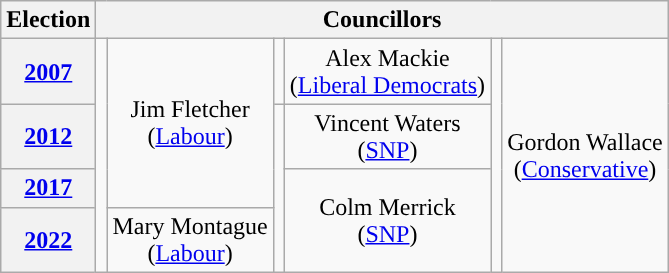<table class="wikitable" style="text-align:center">
<tr>
<th>Election</th>
<th colspan=8>Councillors</th>
</tr>
<tr>
<th><a href='#'>2007</a></th>
<td rowspan=4; style="background-color: "></td>
<td rowspan=3>Jim Fletcher<br>(<a href='#'>Labour</a>)</td>
<td rowspan=1; style="background-color: "></td>
<td rowspan=1>Alex Mackie<br>(<a href='#'>Liberal Democrats</a>)</td>
<td rowspan=4; style="background-color: "></td>
<td rowspan=4>Gordon Wallace<br>(<a href='#'>Conservative</a>)</td>
</tr>
<tr>
<th><a href='#'>2012</a></th>
<td rowspan=3; style="background-color: "></td>
<td rowspan=1>Vincent Waters<br>(<a href='#'>SNP</a>)</td>
</tr>
<tr>
<th><a href='#'>2017</a></th>
<td rowspan=2>Colm Merrick<br>(<a href='#'>SNP</a>)</td>
</tr>
<tr>
<th><a href='#'>2022</a></th>
<td rowspan=3>Mary Montague<br>(<a href='#'>Labour</a>)</td>
</tr>
</table>
